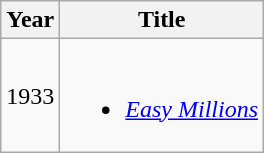<table class="wikitable sortable">
<tr>
<th>Year</th>
<th>Title</th>
</tr>
<tr>
<td>1933</td>
<td><br><ul><li><em><a href='#'>Easy Millions</a></em></li></ul></td>
</tr>
</table>
